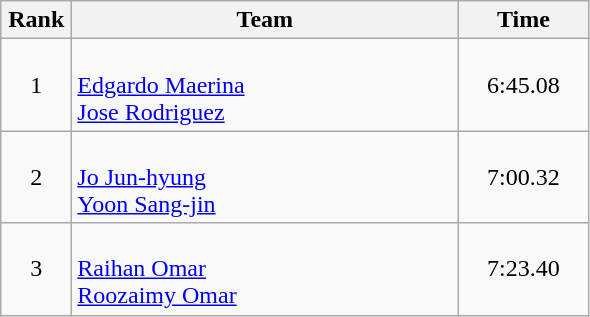<table class=wikitable style="text-align:center">
<tr>
<th width=40>Rank</th>
<th width=250>Team</th>
<th width=80>Time</th>
</tr>
<tr>
<td>1</td>
<td align=left><br><a href='#'>Edgardo Maerina</a><br><a href='#'>Jose Rodriguez</a></td>
<td>6:45.08</td>
</tr>
<tr>
<td>2</td>
<td align=left><br><a href='#'>Jo Jun-hyung</a><br><a href='#'>Yoon Sang-jin</a></td>
<td>7:00.32</td>
</tr>
<tr>
<td>3</td>
<td align=left><br><a href='#'>Raihan Omar</a><br><a href='#'>Roozaimy Omar</a></td>
<td>7:23.40</td>
</tr>
</table>
